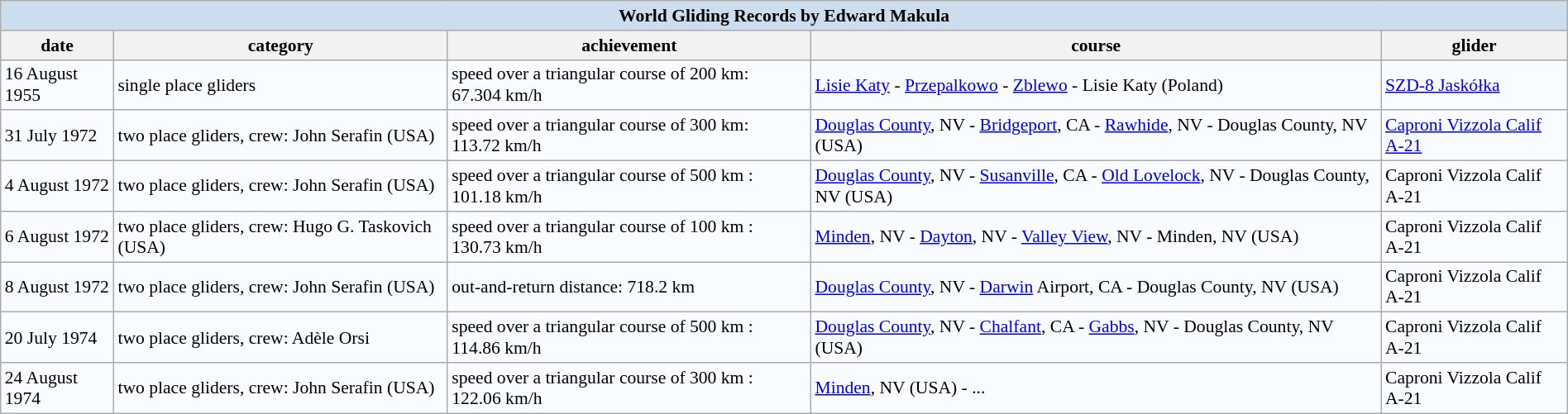<table class="wikitable" style="margin:1em 0; background:#f9fcff; font-size:90%;">
<tr>
<th style="background:#cde;" colspan="6">World Gliding Records by Edward Makula</th>
</tr>
<tr style="background:#def;">
<th>date</th>
<th>category</th>
<th>achievement</th>
<th>course</th>
<th>glider</th>
</tr>
<tr>
<td>16 August 1955</td>
<td>single place gliders</td>
<td>speed over a triangular course of 200 km: 67.304 km/h</td>
<td><a href='#'>Lisie Katy</a> - <a href='#'>Przepalkowo</a> - <a href='#'>Zblewo</a> - Lisie Katy (Poland)</td>
<td><a href='#'>SZD-8 Jaskółka</a></td>
</tr>
<tr>
<td>31 July 1972</td>
<td>two place gliders, crew: John Serafin (USA)</td>
<td>speed over a triangular course of 300 km: 113.72 km/h</td>
<td><a href='#'>Douglas County</a>, NV - <a href='#'>Bridgeport</a>, CA - <a href='#'>Rawhide</a>, NV - Douglas County, NV (USA)</td>
<td><a href='#'>Caproni Vizzola Calif A-21</a></td>
</tr>
<tr>
<td>4 August 1972</td>
<td>two place gliders, crew: John Serafin (USA)</td>
<td>speed over a triangular course of 500 km : 101.18 km/h</td>
<td><a href='#'>Douglas County</a>, NV - <a href='#'>Susanville</a>, CA - <a href='#'>Old Lovelock</a>, NV - Douglas County, NV (USA)</td>
<td>Caproni Vizzola Calif A-21</td>
</tr>
<tr>
<td>6 August 1972</td>
<td>two place gliders, crew: Hugo G. Taskovich (USA)</td>
<td>speed over a triangular course of 100 km : 130.73 km/h</td>
<td><a href='#'>Minden</a>, NV - <a href='#'>Dayton</a>, NV - <a href='#'>Valley View</a>, NV - Minden, NV (USA)</td>
<td>Caproni Vizzola Calif A-21</td>
</tr>
<tr>
<td>8 August 1972</td>
<td>two place gliders, crew: John Serafin (USA)</td>
<td>out-and-return distance: 718.2 km</td>
<td><a href='#'>Douglas County</a>, NV - <a href='#'>Darwin</a> Airport, CA - Douglas County, NV (USA)</td>
<td>Caproni Vizzola Calif A-21</td>
</tr>
<tr>
<td>20 July 1974</td>
<td>two place gliders, crew: Adèle Orsi</td>
<td>speed over a triangular course of 500 km : 114.86 km/h</td>
<td><a href='#'>Douglas County</a>, NV - <a href='#'>Chalfant</a>, CA - <a href='#'>Gabbs</a>, NV - Douglas County, NV (USA)</td>
<td>Caproni Vizzola Calif A-21</td>
</tr>
<tr>
<td>24 August 1974</td>
<td>two place gliders, crew: John Serafin (USA)</td>
<td>speed over a triangular course of 300 km : 122.06 km/h</td>
<td><a href='#'>Minden</a>, NV (USA) - ...</td>
<td>Caproni Vizzola Calif A-21</td>
</tr>
</table>
